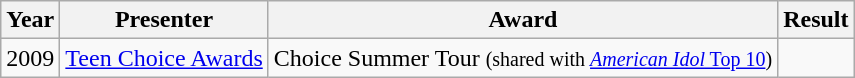<table class="wikitable">
<tr>
<th>Year</th>
<th>Presenter</th>
<th>Award</th>
<th>Result</th>
</tr>
<tr>
<td>2009</td>
<td><a href='#'>Teen Choice Awards</a></td>
<td>Choice Summer Tour <small>(shared with <a href='#'><em>American Idol</em> Top 10</a>)</small></td>
<td></td>
</tr>
</table>
